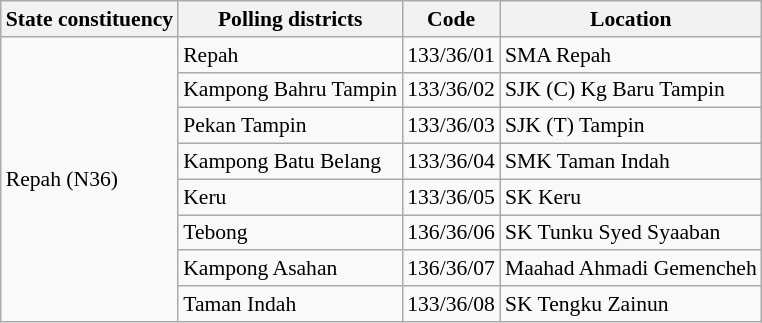<table class="wikitable sortable mw-collapsible" style="white-space:nowrap;font-size:90%">
<tr>
<th>State constituency</th>
<th>Polling districts</th>
<th>Code</th>
<th>Location</th>
</tr>
<tr>
<td rowspan="8">Repah (N36)</td>
<td>Repah</td>
<td>133/36/01</td>
<td>SMA Repah</td>
</tr>
<tr>
<td>Kampong Bahru Tampin</td>
<td>133/36/02</td>
<td>SJK (C) Kg Baru Tampin</td>
</tr>
<tr>
<td>Pekan Tampin</td>
<td>133/36/03</td>
<td>SJK (T) Tampin</td>
</tr>
<tr>
<td>Kampong Batu Belang</td>
<td>133/36/04</td>
<td>SMK Taman Indah</td>
</tr>
<tr>
<td>Keru</td>
<td>133/36/05</td>
<td>SK Keru</td>
</tr>
<tr>
<td>Tebong</td>
<td>136/36/06</td>
<td>SK Tunku Syed Syaaban</td>
</tr>
<tr>
<td>Kampong Asahan</td>
<td>136/36/07</td>
<td>Maahad Ahmadi Gemencheh</td>
</tr>
<tr>
<td>Taman Indah</td>
<td>133/36/08</td>
<td>SK Tengku Zainun</td>
</tr>
</table>
